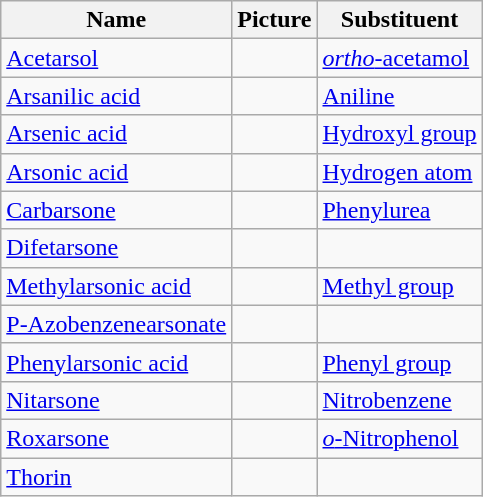<table class="wikitable sortable">
<tr>
<th>Name</th>
<th>Picture</th>
<th>Substituent</th>
</tr>
<tr>
<td><a href='#'>Acetarsol</a></td>
<td></td>
<td><a href='#'><em>ortho</em>-acetamol</a></td>
</tr>
<tr>
<td><a href='#'>Arsanilic acid</a></td>
<td></td>
<td><a href='#'>Aniline</a></td>
</tr>
<tr>
<td><a href='#'>Arsenic acid</a></td>
<td></td>
<td><a href='#'>Hydroxyl group</a></td>
</tr>
<tr>
<td><a href='#'>Arsonic acid</a></td>
<td></td>
<td><a href='#'>Hydrogen atom</a></td>
</tr>
<tr>
<td><a href='#'>Carbarsone</a></td>
<td></td>
<td><a href='#'>Phenylurea</a></td>
</tr>
<tr>
<td><a href='#'>Difetarsone</a></td>
<td></td>
</tr>
<tr>
<td><a href='#'>Methylarsonic acid</a></td>
<td></td>
<td><a href='#'>Methyl group</a></td>
</tr>
<tr>
<td><a href='#'>P-Azobenzenearsonate</a></td>
<td></td>
</tr>
<tr>
<td><a href='#'>Phenylarsonic acid</a></td>
<td></td>
<td><a href='#'>Phenyl group</a></td>
</tr>
<tr>
<td><a href='#'>Nitarsone</a></td>
<td></td>
<td><a href='#'>Nitrobenzene</a></td>
</tr>
<tr>
<td><a href='#'>Roxarsone</a></td>
<td></td>
<td><a href='#'><em>o</em>-Nitrophenol</a></td>
</tr>
<tr>
<td><a href='#'>Thorin</a></td>
<td></td>
<td></td>
</tr>
</table>
